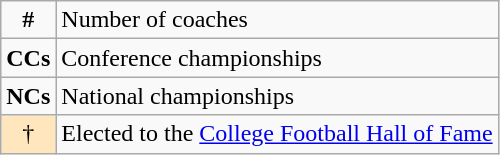<table class="wikitable">
<tr>
<td align="center"><strong>#</strong></td>
<td>Number of coaches</td>
</tr>
<tr>
<td><strong>CCs</strong></td>
<td>Conference championships</td>
</tr>
<tr>
<td><strong>NCs</strong></td>
<td>National championships</td>
</tr>
<tr>
<td bgcolor=#FFE6BD align="center">†</td>
<td>Elected to the <a href='#'>College Football Hall of Fame</a></td>
</tr>
</table>
